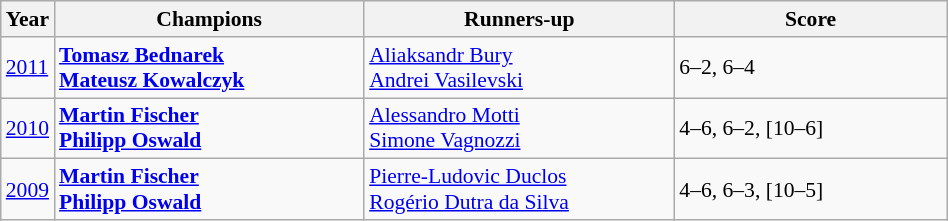<table class="wikitable" style="font-size:90%">
<tr>
<th>Year</th>
<th width="200">Champions</th>
<th width="200">Runners-up</th>
<th width="175">Score</th>
</tr>
<tr>
<td><a href='#'>2011</a></td>
<td> <strong><a href='#'>Tomasz Bednarek</a></strong> <br>  <strong><a href='#'>Mateusz Kowalczyk</a></strong></td>
<td> <a href='#'>Aliaksandr Bury</a> <br>  <a href='#'>Andrei Vasilevski</a></td>
<td>6–2, 6–4</td>
</tr>
<tr>
<td><a href='#'>2010</a></td>
<td> <strong><a href='#'>Martin Fischer</a></strong> <br>  <strong><a href='#'>Philipp Oswald</a></strong></td>
<td> <a href='#'>Alessandro Motti</a> <br>  <a href='#'>Simone Vagnozzi</a></td>
<td>4–6, 6–2, [10–6]</td>
</tr>
<tr>
<td><a href='#'>2009</a></td>
<td> <strong><a href='#'>Martin Fischer</a></strong> <br>  <strong><a href='#'>Philipp Oswald</a></strong></td>
<td> <a href='#'>Pierre-Ludovic Duclos</a> <br>  <a href='#'>Rogério Dutra da Silva</a></td>
<td>4–6, 6–3, [10–5]</td>
</tr>
</table>
